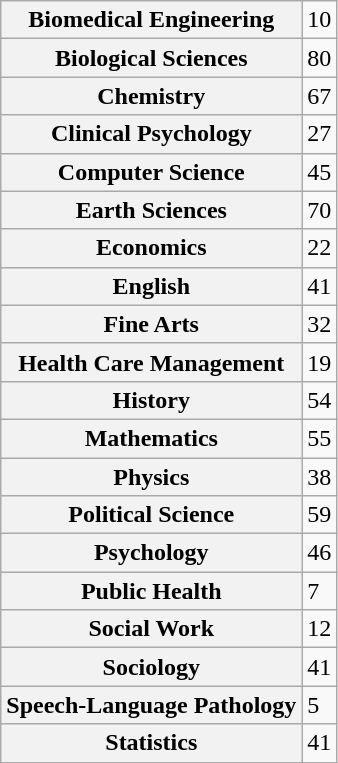<table class="wikitable floatright">
<tr>
<th scope=row>Biomedical Engineering</th>
<td>10</td>
</tr>
<tr>
<th scope=row>Biological Sciences</th>
<td>80</td>
</tr>
<tr>
<th scope=row>Chemistry</th>
<td>67</td>
</tr>
<tr>
<th scope=row>Clinical Psychology</th>
<td>27</td>
</tr>
<tr>
<th scope=row>Computer Science</th>
<td>45</td>
</tr>
<tr>
<th scope=row>Earth Sciences</th>
<td>70</td>
</tr>
<tr>
<th scope=row>Economics</th>
<td>22</td>
</tr>
<tr>
<th scope=row>English</th>
<td>41</td>
</tr>
<tr>
<th scope=row>Fine Arts</th>
<td>32</td>
</tr>
<tr>
<th scope=row>Health Care Management</th>
<td>19</td>
</tr>
<tr>
<th scope=row>History</th>
<td>54</td>
</tr>
<tr>
<th scope=row>Mathematics</th>
<td>55</td>
</tr>
<tr>
<th scope=row>Physics</th>
<td>38</td>
</tr>
<tr>
<th scope=row>Political Science</th>
<td>59</td>
</tr>
<tr>
<th scope=row>Psychology</th>
<td>46</td>
</tr>
<tr>
<th scope=row>Public Health</th>
<td>7</td>
</tr>
<tr>
<th scope=row>Social Work</th>
<td>12</td>
</tr>
<tr>
<th scope=row>Sociology</th>
<td>41</td>
</tr>
<tr>
<th scope=row>Speech-Language Pathology</th>
<td>5</td>
</tr>
<tr>
<th scope=row>Statistics</th>
<td>41</td>
</tr>
</table>
